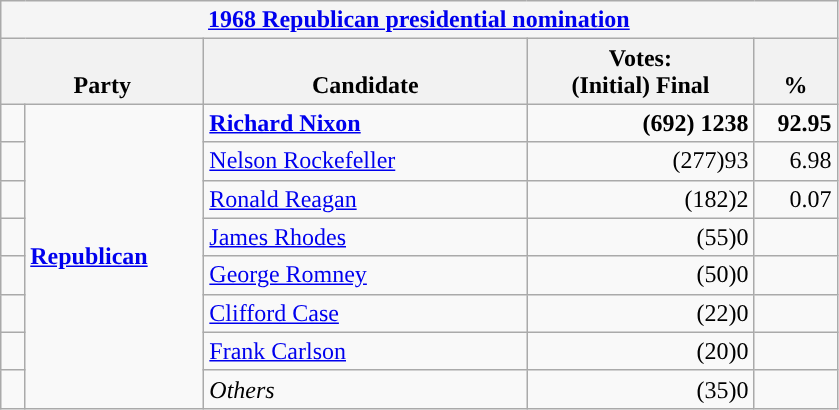<table class="wikitable">
<tr>
<th colspan=5 style="background:#f5f5f5"><a href='#'>1968 Republican presidential nomination</a></th>
</tr>
<tr style="vertical-align:bottom;">
<th style="width: 8em;" colspan=2>Party</th>
<th>Candidate</th>
<th>Votes:<br>(Initial) Final</th>
<th>%</th>
</tr>
<tr>
<td style="background-color: "></td>
<td style="width: 7em;" rowspan=8><strong><a href='#'>Republican</a></strong></td>
<td style="width: 13em;"><strong><a href='#'>Richard Nixon</a></strong></td>
<td style="width: 9em; text-align:right"><strong>(692) 1238</strong></td>
<td style="width: 3em; text-align:right"><strong>92.95</strong></td>
</tr>
<tr>
<td style="background-color: "></td>
<td><a href='#'>Nelson Rockefeller</a></td>
<td style="text-align:right">(277)93</td>
<td style="text-align:right">6.98</td>
</tr>
<tr>
<td style="background-color: "></td>
<td><a href='#'>Ronald Reagan</a></td>
<td style="text-align:right">(182)2</td>
<td style="text-align:right">0.07</td>
</tr>
<tr>
<td style="background-color: "></td>
<td><a href='#'>James Rhodes</a></td>
<td style="text-align:right">(55)0</td>
<td style="text-align:right"></td>
</tr>
<tr>
<td style="background-color: "></td>
<td><a href='#'>George Romney</a></td>
<td style="text-align:right">(50)0</td>
<td style="text-align:right"></td>
</tr>
<tr>
<td style="background-color: "></td>
<td><a href='#'>Clifford Case</a></td>
<td style="text-align:right">(22)0</td>
<td style="text-align:right"></td>
</tr>
<tr>
<td style="background-color: "></td>
<td><a href='#'>Frank Carlson</a></td>
<td style="text-align:right">(20)0</td>
<td style="text-align:right"></td>
</tr>
<tr>
<td style="background-color: "></td>
<td><em>Others</em></td>
<td style="text-align:right">(35)0</td>
<td style="text-align:right"></td>
</tr>
</table>
